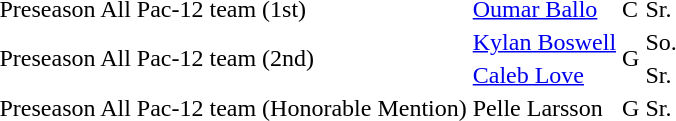<table class="wiki table">
<tr>
<td>Preseason All Pac-12 team (1st)</td>
<td><a href='#'>Oumar Ballo</a></td>
<td>C</td>
<td> Sr.</td>
</tr>
<tr>
<td rowspan=2>Preseason All Pac-12 team (2nd)</td>
<td><a href='#'>Kylan Boswell</a></td>
<td rowspan=2>G</td>
<td>So.</td>
</tr>
<tr>
<td><a href='#'>Caleb Love</a></td>
<td>Sr.</td>
</tr>
<tr>
<td>Preseason All Pac-12 team (Honorable Mention)</td>
<td>Pelle Larsson</td>
<td>G</td>
<td>Sr.</td>
</tr>
<tr>
</tr>
</table>
